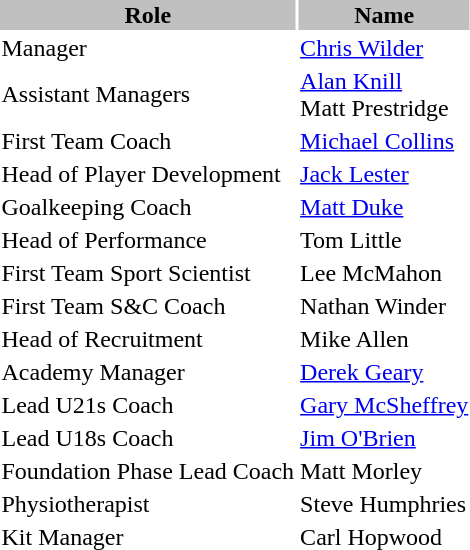<table class="toccolours">
<tr>
<th style="background:silver;">Role</th>
<th style="background:silver;">Name</th>
</tr>
<tr>
<td>Manager</td>
<td> <a href='#'>Chris Wilder</a></td>
</tr>
<tr>
<td>Assistant Managers</td>
<td> <a href='#'>Alan Knill</a><br> Matt Prestridge</td>
</tr>
<tr>
<td>First Team Coach</td>
<td> <a href='#'>Michael Collins</a></td>
</tr>
<tr>
<td>Head of Player Development</td>
<td><a href='#'>Jack Lester</a></td>
</tr>
<tr>
<td>Goalkeeping Coach</td>
<td><a href='#'>Matt Duke</a></td>
</tr>
<tr>
<td>Head of Performance</td>
<td>Tom Little</td>
</tr>
<tr>
<td>First Team Sport Scientist</td>
<td>Lee McMahon</td>
</tr>
<tr>
<td>First Team S&C Coach</td>
<td>Nathan Winder</td>
</tr>
<tr>
<td>Head of Recruitment</td>
<td>Mike Allen</td>
</tr>
<tr>
<td>Academy Manager</td>
<td><a href='#'>Derek Geary</a></td>
</tr>
<tr>
<td>Lead U21s Coach</td>
<td><a href='#'>Gary McSheffrey</a></td>
</tr>
<tr>
<td>Lead U18s Coach</td>
<td><a href='#'>Jim O'Brien</a></td>
</tr>
<tr>
<td>Foundation Phase Lead Coach</td>
<td>Matt Morley</td>
</tr>
<tr>
<td>Physiotherapist</td>
<td>Steve Humphries</td>
</tr>
<tr>
<td>Kit Manager</td>
<td>Carl Hopwood</td>
</tr>
</table>
